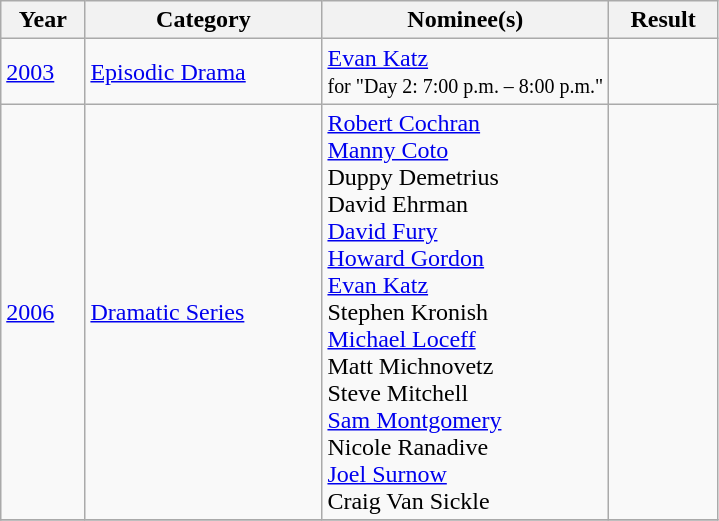<table class="wikitable">
<tr>
<th>Year</th>
<th>Category</th>
<th style="width:40%;">Nominee(s)</th>
<th>Result</th>
</tr>
<tr>
<td rowspan=1><a href='#'>2003</a></td>
<td><a href='#'>Episodic Drama</a></td>
<td><a href='#'>Evan Katz</a><br><small>for "Day 2: 7:00 p.m. – 8:00 p.m."</small></td>
<td></td>
</tr>
<tr>
<td rowspan=1><a href='#'>2006</a></td>
<td><a href='#'>Dramatic Series</a></td>
<td><a href='#'>Robert Cochran</a><br><a href='#'>Manny Coto</a><br>Duppy Demetrius<br>David Ehrman<br><a href='#'>David Fury</a><br><a href='#'>Howard Gordon</a><br><a href='#'>Evan Katz</a><br>Stephen Kronish<br><a href='#'>Michael Loceff</a><br>Matt Michnovetz<br>Steve Mitchell<br><a href='#'>Sam Montgomery</a><br>Nicole Ranadive<br><a href='#'>Joel Surnow</a><br>Craig Van Sickle</td>
<td></td>
</tr>
<tr>
</tr>
</table>
